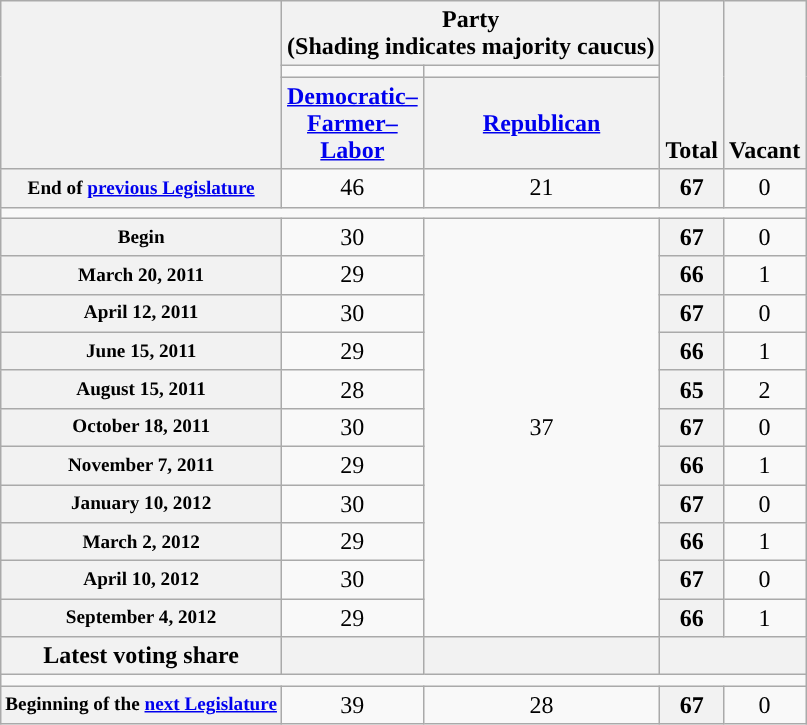<table class=wikitable style="text-align:center">
<tr style="vertical-align:bottom;">
<th rowspan=3></th>
<th colspan=2>Party <div>(Shading indicates majority caucus)</div></th>
<th rowspan=3>Total</th>
<th rowspan=3>Vacant</th>
</tr>
<tr style="height:5px">
<td style="background-color:"></td>
<td style="background-color:"></td>
</tr>
<tr>
<th width=60><a href='#'>Democratic–Farmer–Labor</a></th>
<th><a href='#'>Republican</a></th>
</tr>
<tr>
<th style="white-space:nowrap; font-size:80%;">End of <a href='#'>previous Legislature</a></th>
<td>46</td>
<td>21</td>
<th>67</th>
<td>0</td>
</tr>
<tr>
<td colspan=6></td>
</tr>
<tr>
<th style="font-size:80%">Begin</th>
<td>30</td>
<td rowspan=11 >37</td>
<th>67</th>
<td>0</td>
</tr>
<tr>
<th style="font-size:80%">March 20, 2011 </th>
<td>29</td>
<th>66</th>
<td>1</td>
</tr>
<tr>
<th style="font-size:80%">April 12, 2011 </th>
<td>30</td>
<th>67</th>
<td>0</td>
</tr>
<tr>
<th style="font-size:80%">June 15, 2011 </th>
<td>29</td>
<th>66</th>
<td>1</td>
</tr>
<tr>
<th style="font-size:80%">August 15, 2011 </th>
<td>28</td>
<th>65</th>
<td>2</td>
</tr>
<tr>
<th style="font-size:80%">October 18, 2011 </th>
<td>30</td>
<th>67</th>
<td>0</td>
</tr>
<tr>
<th style="font-size:80%">November 7, 2011 </th>
<td>29</td>
<th>66</th>
<td>1</td>
</tr>
<tr>
<th style="font-size:80%">January 10, 2012 </th>
<td>30</td>
<th>67</th>
<td>0</td>
</tr>
<tr>
<th style="font-size:80%">March 2, 2012 </th>
<td>29</td>
<th>66</th>
<td>1</td>
</tr>
<tr>
<th style="font-size:80%">April 10, 2012 </th>
<td>30</td>
<th>67</th>
<td>0</td>
</tr>
<tr>
<th style="font-size:80%">September 4, 2012 </th>
<td>29</td>
<th>66</th>
<td>1</td>
</tr>
<tr>
<th>Latest voting share</th>
<th></th>
<th></th>
<th colspan=2></th>
</tr>
<tr>
<td colspan=6></td>
</tr>
<tr>
<th style="white-space:nowrap; font-size:80%;">Beginning of the <a href='#'>next Legislature</a></th>
<td>39</td>
<td>28</td>
<th>67</th>
<td>0</td>
</tr>
</table>
